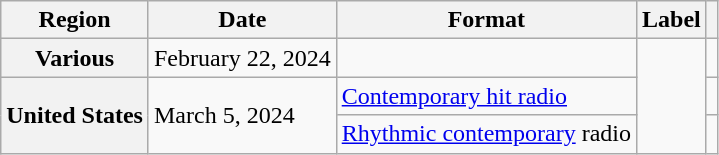<table class="wikitable plainrowheaders">
<tr>
<th scope="col">Region</th>
<th scope="col">Date</th>
<th scope="col">Format</th>
<th scope="col">Label</th>
<th scope="col"></th>
</tr>
<tr>
<th scope="row">Various</th>
<td>February 22, 2024</td>
<td></td>
<td rowspan="3"></td>
<td style="text-align:center"></td>
</tr>
<tr>
<th rowspan="2" scope="row">United States</th>
<td rowspan="2">March 5, 2024</td>
<td><a href='#'>Contemporary hit radio</a></td>
<td style="text-align:center"></td>
</tr>
<tr>
<td><a href='#'>Rhythmic contemporary</a> radio</td>
<td style="text-align:center"></td>
</tr>
</table>
